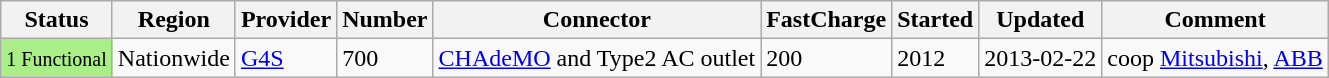<table class="wikitable sortable" style="clear:both;">
<tr>
<th>Status</th>
<th>Region</th>
<th>Provider</th>
<th>Number</th>
<th>Connector</th>
<th>FastCharge</th>
<th>Started</th>
<th>Updated</th>
<th>Comment</th>
</tr>
<tr>
<td style="background: #AE8"><small>1 Functional</small></td>
<td>Nationwide</td>
<td><a href='#'>G4S</a></td>
<td>700</td>
<td><a href='#'>CHAdeMO</a> and Type2 AC outlet</td>
<td>200</td>
<td>2012</td>
<td>2013-02-22</td>
<td>coop <a href='#'>Mitsubishi</a>, <a href='#'>ABB</a></td>
</tr>
</table>
